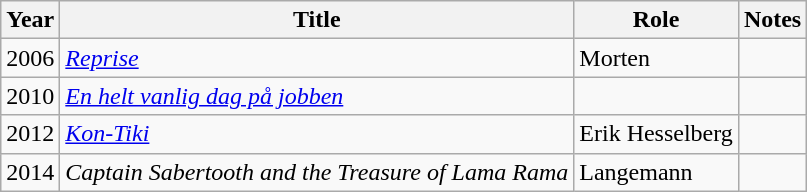<table class="wikitable sortable">
<tr>
<th>Year</th>
<th>Title</th>
<th>Role</th>
<th class="unsortable">Notes</th>
</tr>
<tr>
<td>2006</td>
<td><em><a href='#'>Reprise</a></em></td>
<td>Morten</td>
<td></td>
</tr>
<tr>
<td>2010</td>
<td><em><a href='#'>En helt vanlig dag på jobben</a></em></td>
<td></td>
<td></td>
</tr>
<tr>
<td>2012</td>
<td><em><a href='#'>Kon-Tiki</a></em></td>
<td>Erik Hesselberg</td>
<td></td>
</tr>
<tr>
<td>2014</td>
<td><em>Captain Sabertooth and the Treasure of Lama Rama</em></td>
<td>Langemann</td>
<td></td>
</tr>
</table>
